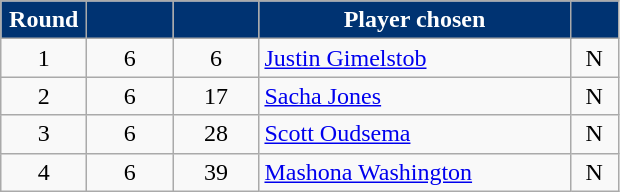<table class="wikitable" style="text-align:left">
<tr>
<th style="background:#003372; color:white" width="50px">Round</th>
<th style="background:#003372; color:white" width="50px"></th>
<th style="background:#003372; color:white" width="50px"></th>
<th style="background:#003372; color:white" width="200px">Player chosen</th>
<th style="background:#003372; color:white" width="25px"></th>
</tr>
<tr>
<td style="text-align:center">1</td>
<td style="text-align:center">6</td>
<td style="text-align:center">6</td>
<td> <a href='#'>Justin Gimelstob</a></td>
<td style="text-align:center">N</td>
</tr>
<tr>
<td style="text-align:center">2</td>
<td style="text-align:center">6</td>
<td style="text-align:center">17</td>
<td> <a href='#'>Sacha Jones</a></td>
<td style="text-align:center">N</td>
</tr>
<tr>
<td style="text-align:center">3</td>
<td style="text-align:center">6</td>
<td style="text-align:center">28</td>
<td> <a href='#'>Scott Oudsema</a></td>
<td style="text-align:center">N</td>
</tr>
<tr>
<td style="text-align:center">4</td>
<td style="text-align:center">6</td>
<td style="text-align:center">39</td>
<td> <a href='#'>Mashona Washington</a></td>
<td style="text-align:center">N</td>
</tr>
</table>
